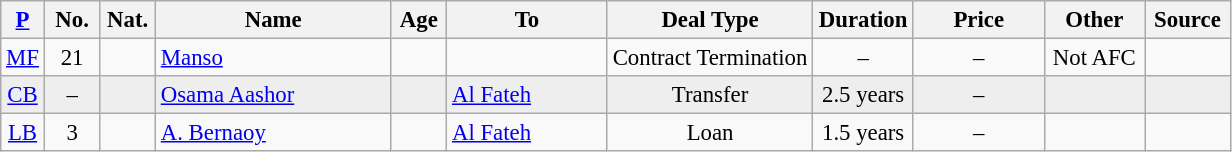<table class="wikitable" style="font-size: 95%; text-align: center;">
<tr>
<th style="width:  20px;"><a href='#'>P</a></th>
<th style="width:  30px;">No.</th>
<th style="width:  30px;">Nat.</th>
<th style="width: 150px;">Name</th>
<th style="width:  30px;">Age</th>
<th style="width: 100px;">To</th>
<th style="width: 130px;">Deal Type</th>
<th style="width:  60px;">Duration</th>
<th style="width:  80px;">Price</th>
<th style="width:  60px;">Other</th>
<th style="width:  50px;">Source</th>
</tr>
<tr>
<td><a href='#'>MF</a></td>
<td>21</td>
<td></td>
<td align=left><a href='#'>Manso</a></td>
<td></td>
<td></td>
<td>Contract Termination</td>
<td>–</td>
<td>–</td>
<td>Not AFC</td>
<td></td>
</tr>
<tr bgcolor="#EEEEEE">
<td><a href='#'>CB</a></td>
<td>–</td>
<td></td>
<td align=left><a href='#'>Osama Aashor</a></td>
<td></td>
<td align=left> <a href='#'>Al Fateh</a></td>
<td>Transfer</td>
<td>2.5 years</td>
<td>–</td>
<td></td>
<td></td>
</tr>
<tr>
<td><a href='#'>LB</a></td>
<td>3</td>
<td></td>
<td align=left><a href='#'>A. Bernaoy</a></td>
<td></td>
<td align=left> <a href='#'>Al Fateh</a></td>
<td>Loan</td>
<td>1.5 years</td>
<td>–</td>
<td></td>
<td></td>
</tr>
</table>
